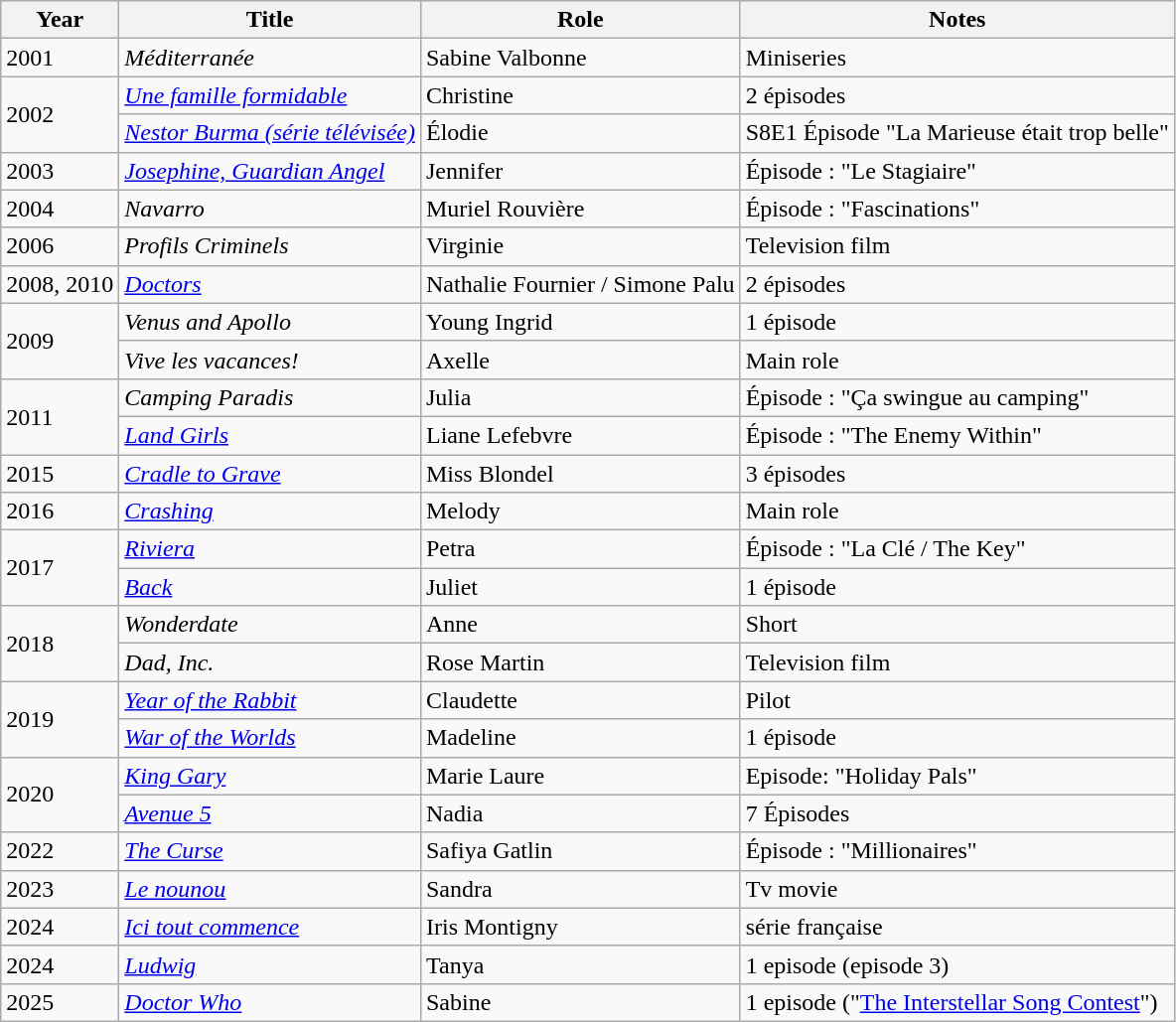<table class="wikitable sortable">
<tr>
<th>Year</th>
<th>Title</th>
<th>Role</th>
<th class="unsortable">Notes</th>
</tr>
<tr>
<td>2001</td>
<td><em>Méditerranée</em></td>
<td>Sabine Valbonne</td>
<td>Miniseries</td>
</tr>
<tr>
<td rowspan="2">2002</td>
<td><em><a href='#'>Une famille formidable</a></em></td>
<td>Christine</td>
<td>2 épisodes</td>
</tr>
<tr>
<td><em><a href='#'>Nestor Burma (série télévisée)</a></em></td>
<td>Élodie</td>
<td>S8E1 Épisode "La Marieuse était trop belle"</td>
</tr>
<tr>
<td>2003</td>
<td><em><a href='#'>Josephine, Guardian Angel</a></em></td>
<td>Jennifer</td>
<td>Épisode : "Le Stagiaire"</td>
</tr>
<tr>
<td>2004</td>
<td><em>Navarro</em></td>
<td>Muriel Rouvière</td>
<td>Épisode : "Fascinations"</td>
</tr>
<tr>
<td>2006</td>
<td><em>Profils Criminels</em></td>
<td>Virginie</td>
<td>Television film</td>
</tr>
<tr>
<td>2008, 2010</td>
<td><em><a href='#'>Doctors</a></em></td>
<td>Nathalie Fournier / Simone Palu</td>
<td>2 épisodes</td>
</tr>
<tr>
<td rowspan="2">2009</td>
<td><em>Venus and Apollo</em></td>
<td>Young Ingrid</td>
<td>1 épisode</td>
</tr>
<tr>
<td><em>Vive les vacances!</em></td>
<td>Axelle</td>
<td>Main role</td>
</tr>
<tr>
<td rowspan="2">2011</td>
<td><em>Camping Paradis</em></td>
<td>Julia</td>
<td>Épisode : "Ça swingue au camping"</td>
</tr>
<tr>
<td><em><a href='#'>Land Girls</a></em></td>
<td>Liane Lefebvre</td>
<td>Épisode : "The Enemy Within"</td>
</tr>
<tr>
<td>2015</td>
<td><em><a href='#'>Cradle to Grave</a></em></td>
<td>Miss Blondel</td>
<td>3 épisodes</td>
</tr>
<tr>
<td>2016</td>
<td><em><a href='#'>Crashing</a></em></td>
<td>Melody</td>
<td>Main role</td>
</tr>
<tr>
<td rowspan="2">2017</td>
<td><em><a href='#'>Riviera</a></em></td>
<td>Petra</td>
<td>Épisode : "La Clé / The Key"</td>
</tr>
<tr>
<td><em><a href='#'>Back</a></em></td>
<td>Juliet</td>
<td>1 épisode</td>
</tr>
<tr>
<td rowspan="2">2018</td>
<td><em>Wonderdate</em></td>
<td>Anne</td>
<td>Short</td>
</tr>
<tr>
<td><em>Dad, Inc.</em></td>
<td>Rose Martin</td>
<td>Television film</td>
</tr>
<tr>
<td rowspan="2">2019</td>
<td><em><a href='#'>Year of the Rabbit</a></em></td>
<td>Claudette</td>
<td>Pilot</td>
</tr>
<tr>
<td><em><a href='#'>War of the Worlds</a></em></td>
<td>Madeline</td>
<td>1 épisode</td>
</tr>
<tr>
<td rowspan="2">2020</td>
<td><em><a href='#'>King Gary</a></em></td>
<td>Marie Laure</td>
<td>Episode: "Holiday Pals"</td>
</tr>
<tr>
<td><em><a href='#'>Avenue 5</a></em></td>
<td>Nadia</td>
<td>7 Épisodes</td>
</tr>
<tr>
<td>2022</td>
<td><em><a href='#'>The Curse</a></em></td>
<td>Safiya Gatlin</td>
<td>Épisode : "Millionaires"</td>
</tr>
<tr>
<td>2023</td>
<td><em><a href='#'>Le nounou</a></em></td>
<td>Sandra</td>
<td>Tv movie</td>
</tr>
<tr>
<td>2024</td>
<td><em> <a href='#'>Ici tout commence</a></em></td>
<td>Iris Montigny</td>
<td>série française</td>
</tr>
<tr>
<td>2024</td>
<td><em><a href='#'>Ludwig</a></em></td>
<td>Tanya</td>
<td>1 episode (episode 3)</td>
</tr>
<tr>
<td>2025</td>
<td><em><a href='#'>Doctor Who</a></em></td>
<td>Sabine</td>
<td>1 episode ("<a href='#'>The Interstellar Song Contest</a>")</td>
</tr>
</table>
